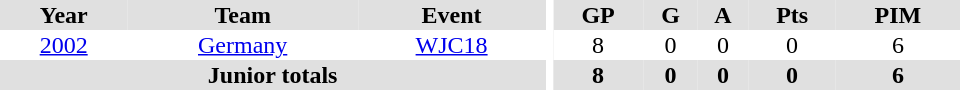<table border="0" cellpadding="1" cellspacing="0" ID="Table3" style="text-align:center; width:40em">
<tr ALIGN="center" bgcolor="#e0e0e0">
<th>Year</th>
<th>Team</th>
<th>Event</th>
<th rowspan="99" bgcolor="#ffffff"></th>
<th>GP</th>
<th>G</th>
<th>A</th>
<th>Pts</th>
<th>PIM</th>
</tr>
<tr ALIGN="center">
<td><a href='#'>2002</a></td>
<td><a href='#'>Germany</a></td>
<td><a href='#'>WJC18</a></td>
<td>8</td>
<td>0</td>
<td>0</td>
<td>0</td>
<td>6</td>
</tr>
<tr bgcolor="#e0e0e0">
<th colspan="3">Junior totals</th>
<th>8</th>
<th>0</th>
<th>0</th>
<th>0</th>
<th>6</th>
</tr>
</table>
